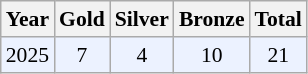<table class="sortable wikitable" style="font-size: 90%;">
<tr>
<th>Year</th>
<th>Gold</th>
<th>Silver</th>
<th>Bronze</th>
<th>Total</th>
</tr>
<tr style="background:#ECF2FF">
<td align="center">2025</td>
<td align="center">7</td>
<td align="center">4</td>
<td align="center">10</td>
<td align="center">21</td>
</tr>
</table>
